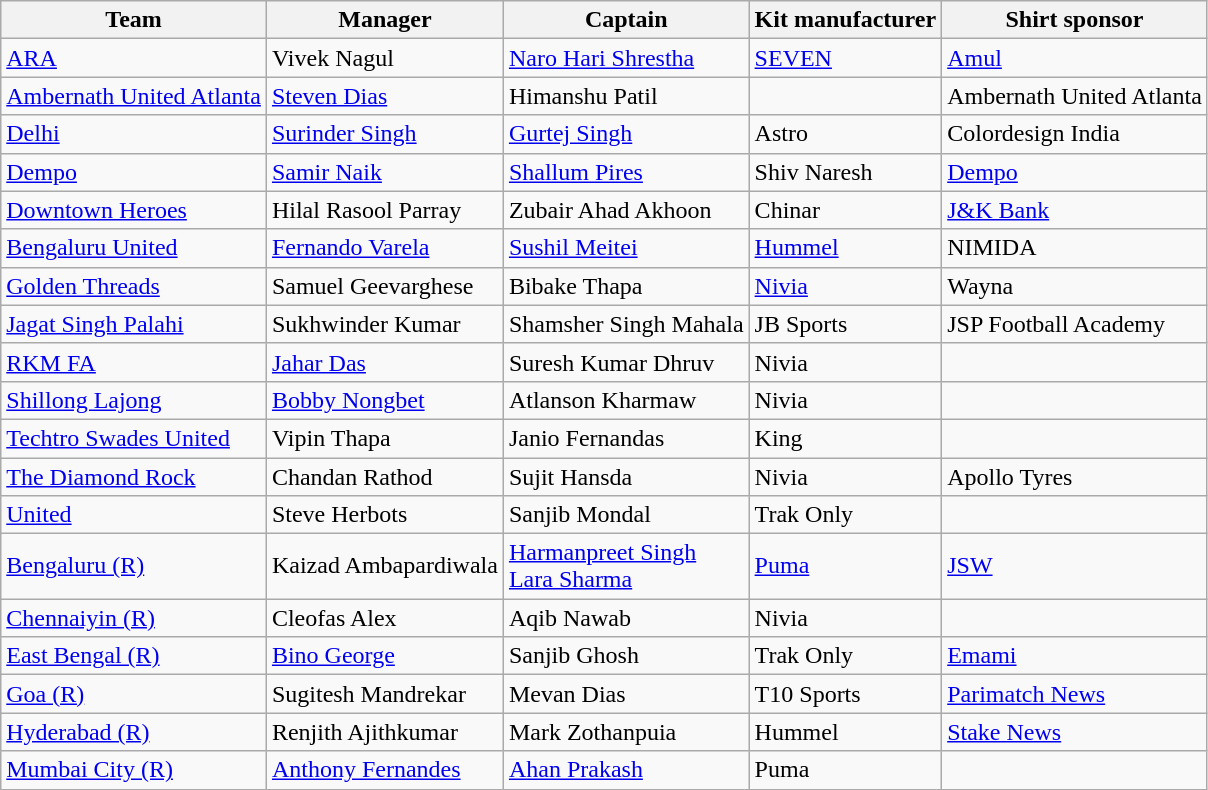<table class="wikitable sortable" style="text-align: left; font-size:100%">
<tr>
<th>Team</th>
<th>Manager</th>
<th>Captain</th>
<th>Kit manufacturer</th>
<th>Shirt sponsor</th>
</tr>
<tr>
<td><a href='#'>ARA</a></td>
<td> Vivek Nagul</td>
<td> <a href='#'>Naro Hari Shrestha</a></td>
<td><a href='#'>SEVEN</a></td>
<td><a href='#'>Amul</a></td>
</tr>
<tr>
<td><a href='#'>Ambernath United Atlanta</a></td>
<td> <a href='#'>Steven Dias</a></td>
<td> Himanshu Patil</td>
<td></td>
<td>Ambernath United Atlanta</td>
</tr>
<tr>
<td><a href='#'>Delhi</a></td>
<td> <a href='#'>Surinder Singh</a></td>
<td> <a href='#'>Gurtej Singh</a></td>
<td>Astro</td>
<td>Colordesign India</td>
</tr>
<tr>
<td><a href='#'>Dempo</a></td>
<td> <a href='#'>Samir Naik</a></td>
<td> <a href='#'>Shallum Pires</a></td>
<td>Shiv Naresh</td>
<td><a href='#'>Dempo</a></td>
</tr>
<tr>
<td><a href='#'>Downtown Heroes</a></td>
<td> Hilal Rasool Parray</td>
<td> Zubair Ahad Akhoon</td>
<td>Chinar</td>
<td><a href='#'>J&K Bank</a></td>
</tr>
<tr>
<td><a href='#'>Bengaluru United</a></td>
<td> <a href='#'>Fernando Varela</a></td>
<td> <a href='#'>Sushil Meitei</a></td>
<td><a href='#'>Hummel</a></td>
<td>NIMIDA</td>
</tr>
<tr>
<td><a href='#'>Golden Threads</a></td>
<td> Samuel Geevarghese</td>
<td> Bibake Thapa</td>
<td><a href='#'>Nivia</a></td>
<td>Wayna</td>
</tr>
<tr>
<td><a href='#'>Jagat Singh Palahi</a></td>
<td> Sukhwinder Kumar</td>
<td> Shamsher Singh Mahala</td>
<td>JB Sports</td>
<td>JSP Football Academy</td>
</tr>
<tr>
<td><a href='#'>RKM FA</a></td>
<td> <a href='#'>Jahar Das</a></td>
<td> Suresh Kumar Dhruv</td>
<td>Nivia</td>
<td></td>
</tr>
<tr>
<td><a href='#'>Shillong Lajong</a></td>
<td> <a href='#'>Bobby Nongbet</a></td>
<td> Atlanson Kharmaw</td>
<td>Nivia</td>
<td></td>
</tr>
<tr>
<td><a href='#'>Techtro Swades United</a></td>
<td> Vipin Thapa</td>
<td> Janio Fernandas</td>
<td>King</td>
<td></td>
</tr>
<tr>
<td><a href='#'>The Diamond Rock</a></td>
<td> Chandan Rathod</td>
<td> Sujit Hansda</td>
<td>Nivia</td>
<td>Apollo Tyres</td>
</tr>
<tr>
<td><a href='#'>United</a></td>
<td> Steve Herbots</td>
<td> Sanjib Mondal</td>
<td>Trak Only</td>
<td></td>
</tr>
<tr>
<td><a href='#'>Bengaluru (R)</a></td>
<td> Kaizad Ambapardiwala</td>
<td> <a href='#'>Harmanpreet Singh</a> <br>  <a href='#'>Lara Sharma</a></td>
<td><a href='#'>Puma</a></td>
<td><a href='#'>JSW</a></td>
</tr>
<tr>
<td><a href='#'>Chennaiyin (R)</a></td>
<td> Cleofas Alex</td>
<td> Aqib Nawab</td>
<td>Nivia</td>
<td></td>
</tr>
<tr>
<td><a href='#'>East Bengal (R)</a></td>
<td> <a href='#'>Bino George</a></td>
<td> Sanjib Ghosh</td>
<td>Trak Only</td>
<td><a href='#'>Emami</a></td>
</tr>
<tr>
<td><a href='#'>Goa (R)</a></td>
<td> Sugitesh Mandrekar</td>
<td> Mevan Dias</td>
<td>T10 Sports</td>
<td><a href='#'>Parimatch News</a></td>
</tr>
<tr>
<td><a href='#'>Hyderabad (R)</a></td>
<td> Renjith Ajithkumar</td>
<td> Mark Zothanpuia</td>
<td>Hummel</td>
<td><a href='#'>Stake News</a></td>
</tr>
<tr>
<td><a href='#'>Mumbai City (R)</a></td>
<td> <a href='#'>Anthony Fernandes</a></td>
<td> <a href='#'>Ahan Prakash</a></td>
<td>Puma</td>
<td></td>
</tr>
</table>
